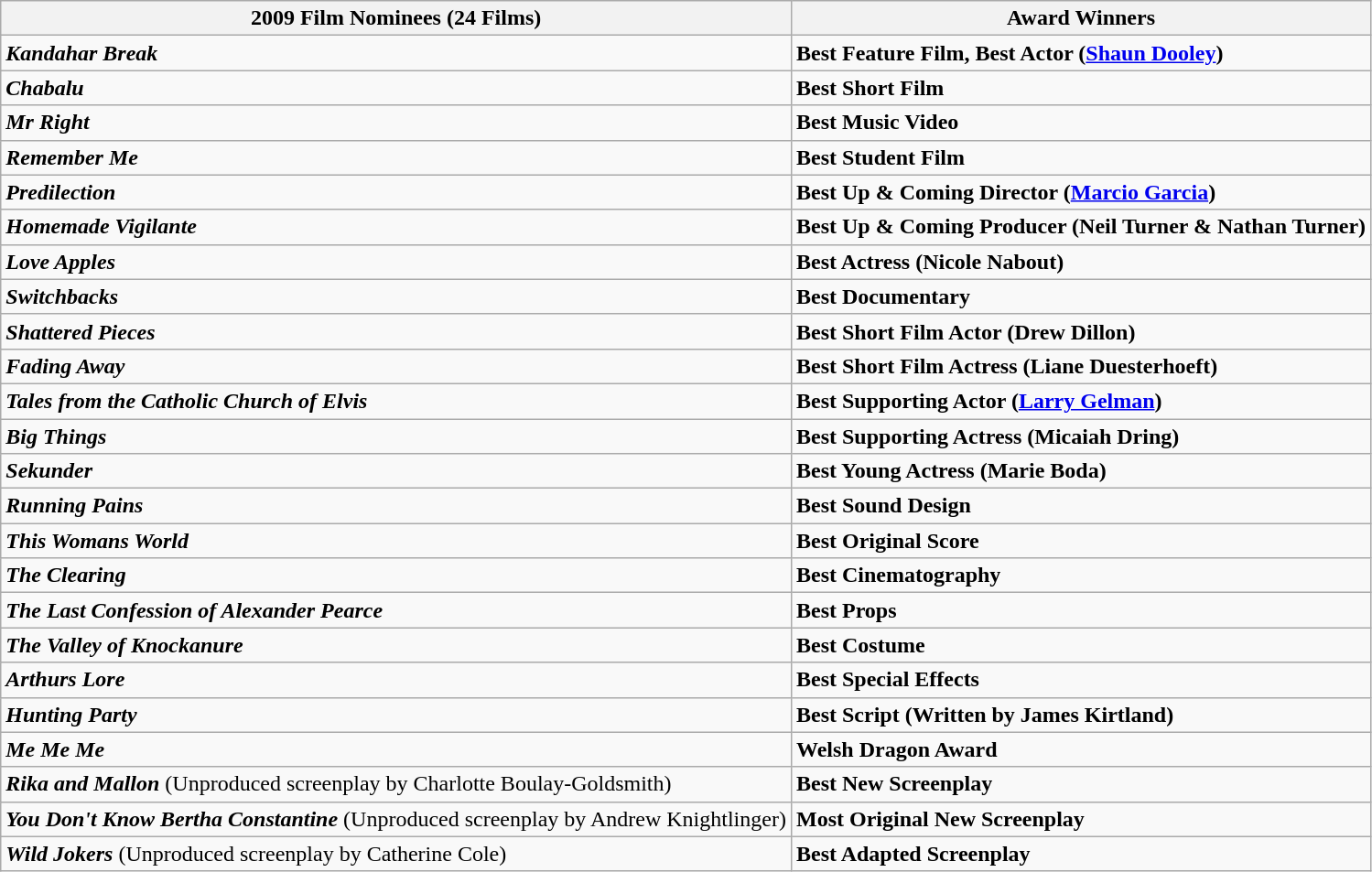<table class="wikitable mw-collapsible mw-collapsed">
<tr>
<th><strong>2009 Film Nominees (24 Films)</strong></th>
<th><strong>Award Winners</strong></th>
</tr>
<tr>
<td><strong><em>Kandahar Break</em></strong></td>
<td><strong>Best Feature Film, Best Actor (<a href='#'>Shaun Dooley</a>)</strong></td>
</tr>
<tr>
<td><strong><em>Chabalu</em></strong></td>
<td><strong>Best Short Film</strong></td>
</tr>
<tr>
<td><strong><em>Mr Right</em></strong></td>
<td><strong>Best Music Video</strong></td>
</tr>
<tr>
<td><strong><em>Remember Me</em></strong></td>
<td><strong>Best Student Film</strong></td>
</tr>
<tr>
<td><strong><em>Predilection</em></strong></td>
<td><strong>Best Up & Coming Director (<a href='#'>Marcio Garcia</a>)</strong></td>
</tr>
<tr>
<td><strong><em>Homemade Vigilante</em></strong></td>
<td><strong>Best Up & Coming Producer (Neil Turner & Nathan Turner)</strong></td>
</tr>
<tr>
<td><strong><em>Love Apples</em></strong></td>
<td><strong>Best Actress (Nicole Nabout)</strong></td>
</tr>
<tr>
<td><strong><em>Switchbacks</em></strong></td>
<td><strong>Best Documentary</strong></td>
</tr>
<tr>
<td><strong><em>Shattered Pieces</em></strong></td>
<td><strong>Best Short Film Actor (Drew Dillon)</strong></td>
</tr>
<tr>
<td><strong><em>Fading Away</em></strong></td>
<td><strong>Best Short Film Actress (Liane Duesterhoeft)</strong></td>
</tr>
<tr>
<td><strong><em>Tales from the Catholic Church of Elvis</em></strong></td>
<td><strong>Best Supporting Actor (<a href='#'>Larry Gelman</a>)</strong></td>
</tr>
<tr>
<td><strong><em>Big Things</em></strong></td>
<td><strong>Best Supporting Actress (Micaiah Dring)</strong></td>
</tr>
<tr>
<td><strong><em>Sekunder</em></strong></td>
<td><strong>Best Young Actress (Marie Boda)</strong></td>
</tr>
<tr>
<td><strong><em>Running Pains</em></strong></td>
<td><strong>Best Sound Design</strong></td>
</tr>
<tr>
<td><strong><em>This Womans World</em></strong></td>
<td><strong>Best Original Score</strong></td>
</tr>
<tr>
<td><strong><em>The Clearing</em></strong></td>
<td><strong>Best Cinematography</strong></td>
</tr>
<tr>
<td><strong><em>The Last Confession of Alexander Pearce</em></strong></td>
<td><strong>Best Props</strong></td>
</tr>
<tr>
<td><strong><em>The Valley of Knockanure</em></strong></td>
<td><strong>Best Costume</strong></td>
</tr>
<tr>
<td><strong><em>Arthurs Lore</em></strong></td>
<td><strong>Best Special Effects</strong></td>
</tr>
<tr>
<td><strong><em>Hunting Party</em></strong></td>
<td><strong>Best Script (Written by James Kirtland)</strong></td>
</tr>
<tr>
<td><strong><em>Me Me Me</em></strong></td>
<td><strong>Welsh Dragon Award</strong></td>
</tr>
<tr>
<td><strong><em>Rika and Mallon</em></strong> (Unproduced screenplay by Charlotte Boulay-Goldsmith)</td>
<td><strong>Best New Screenplay</strong></td>
</tr>
<tr>
<td><strong><em>You Don't Know Bertha Constantine</em></strong> (Unproduced screenplay by Andrew Knightlinger)</td>
<td><strong>Most Original New Screenplay</strong></td>
</tr>
<tr>
<td><strong><em>Wild Jokers</em></strong> (Unproduced screenplay by Catherine Cole)</td>
<td><strong>Best Adapted Screenplay</strong></td>
</tr>
</table>
